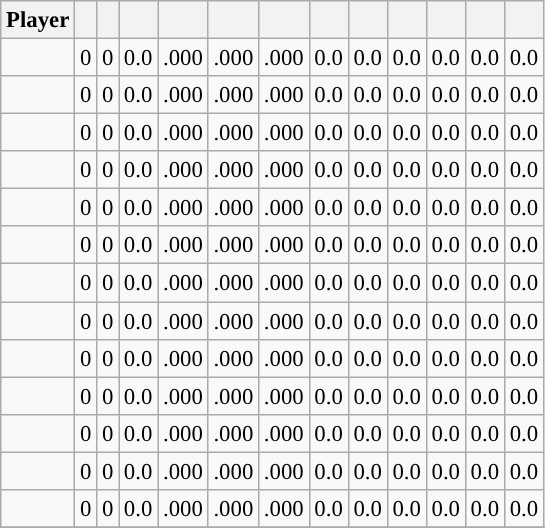<table class="wikitable sortable" style="font-size:95%; text-align:right;">
<tr>
<th>Player</th>
<th></th>
<th></th>
<th></th>
<th></th>
<th></th>
<th></th>
<th></th>
<th></th>
<th></th>
<th></th>
<th></th>
<th></th>
</tr>
<tr>
<td><strong></strong></td>
<td>0</td>
<td>0</td>
<td>0.0</td>
<td>.000</td>
<td>.000</td>
<td>.000</td>
<td>0.0</td>
<td>0.0</td>
<td>0.0</td>
<td>0.0</td>
<td>0.0</td>
<td>0.0</td>
</tr>
<tr>
<td><strong></strong></td>
<td>0</td>
<td>0</td>
<td>0.0</td>
<td>.000</td>
<td>.000</td>
<td>.000</td>
<td>0.0</td>
<td>0.0</td>
<td>0.0</td>
<td>0.0</td>
<td>0.0</td>
<td>0.0</td>
</tr>
<tr>
<td><strong></strong></td>
<td>0</td>
<td>0</td>
<td>0.0</td>
<td>.000</td>
<td>.000</td>
<td>.000</td>
<td>0.0</td>
<td>0.0</td>
<td>0.0</td>
<td>0.0</td>
<td>0.0</td>
<td>0.0</td>
</tr>
<tr>
<td><strong></strong></td>
<td>0</td>
<td>0</td>
<td>0.0</td>
<td>.000</td>
<td>.000</td>
<td>.000</td>
<td>0.0</td>
<td>0.0</td>
<td>0.0</td>
<td>0.0</td>
<td>0.0</td>
<td>0.0</td>
</tr>
<tr>
<td><strong></strong></td>
<td>0</td>
<td>0</td>
<td>0.0</td>
<td>.000</td>
<td>.000</td>
<td>.000</td>
<td>0.0</td>
<td>0.0</td>
<td>0.0</td>
<td>0.0</td>
<td>0.0</td>
<td>0.0</td>
</tr>
<tr>
<td><strong></strong></td>
<td>0</td>
<td>0</td>
<td>0.0</td>
<td>.000</td>
<td>.000</td>
<td>.000</td>
<td>0.0</td>
<td>0.0</td>
<td>0.0</td>
<td>0.0</td>
<td>0.0</td>
<td>0.0</td>
</tr>
<tr>
<td><strong></strong></td>
<td>0</td>
<td>0</td>
<td>0.0</td>
<td>.000</td>
<td>.000</td>
<td>.000</td>
<td>0.0</td>
<td>0.0</td>
<td>0.0</td>
<td>0.0</td>
<td>0.0</td>
<td>0.0</td>
</tr>
<tr>
<td><strong></strong></td>
<td>0</td>
<td>0</td>
<td>0.0</td>
<td>.000</td>
<td>.000</td>
<td>.000</td>
<td>0.0</td>
<td>0.0</td>
<td>0.0</td>
<td>0.0</td>
<td>0.0</td>
<td>0.0</td>
</tr>
<tr>
<td><strong></strong></td>
<td>0</td>
<td>0</td>
<td>0.0</td>
<td>.000</td>
<td>.000</td>
<td>.000</td>
<td>0.0</td>
<td>0.0</td>
<td>0.0</td>
<td>0.0</td>
<td>0.0</td>
<td>0.0</td>
</tr>
<tr>
<td><strong></strong></td>
<td>0</td>
<td>0</td>
<td>0.0</td>
<td>.000</td>
<td>.000</td>
<td>.000</td>
<td>0.0</td>
<td>0.0</td>
<td>0.0</td>
<td>0.0</td>
<td>0.0</td>
<td>0.0</td>
</tr>
<tr>
<td><strong></strong></td>
<td>0</td>
<td>0</td>
<td>0.0</td>
<td>.000</td>
<td>.000</td>
<td>.000</td>
<td>0.0</td>
<td>0.0</td>
<td>0.0</td>
<td>0.0</td>
<td>0.0</td>
<td>0.0</td>
</tr>
<tr>
<td><strong></strong></td>
<td>0</td>
<td>0</td>
<td>0.0</td>
<td>.000</td>
<td>.000</td>
<td>.000</td>
<td>0.0</td>
<td>0.0</td>
<td>0.0</td>
<td>0.0</td>
<td>0.0</td>
<td>0.0</td>
</tr>
<tr>
<td><strong></strong></td>
<td>0</td>
<td>0</td>
<td>0.0</td>
<td>.000</td>
<td>.000</td>
<td>.000</td>
<td>0.0</td>
<td>0.0</td>
<td>0.0</td>
<td>0.0</td>
<td>0.0</td>
<td>0.0</td>
</tr>
<tr>
</tr>
</table>
